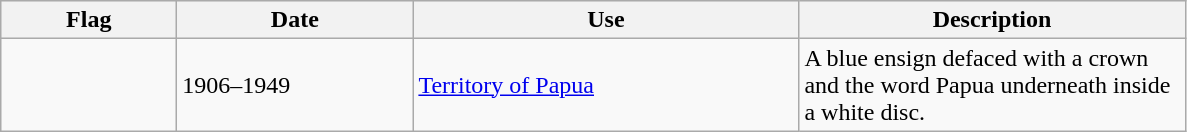<table class="wikitable">
<tr style="background:#efefef;">
<th style="width:110px;">Flag</th>
<th style="width:150px;">Date</th>
<th style="width:250px;">Use</th>
<th style="width:250px;">Description</th>
</tr>
<tr>
<td></td>
<td>1906–1949</td>
<td><a href='#'>Territory of Papua</a></td>
<td>A blue ensign defaced with a crown and the word Papua underneath inside a white disc.</td>
</tr>
</table>
